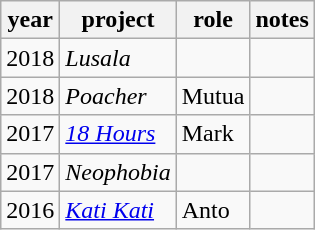<table class="wikitable sortable">
<tr>
<th>year</th>
<th>project</th>
<th>role</th>
<th>notes</th>
</tr>
<tr>
<td>2018</td>
<td><em>Lusala</em></td>
<td></td>
<td></td>
</tr>
<tr>
<td>2018</td>
<td><em>Poacher</em></td>
<td>Mutua</td>
<td></td>
</tr>
<tr>
<td>2017</td>
<td><em><a href='#'>18 Hours</a></em></td>
<td>Mark</td>
<td></td>
</tr>
<tr>
<td>2017</td>
<td><em>Neophobia</em></td>
<td></td>
<td></td>
</tr>
<tr>
<td>2016</td>
<td><em><a href='#'>Kati Kati</a></em></td>
<td>Anto</td>
<td></td>
</tr>
</table>
